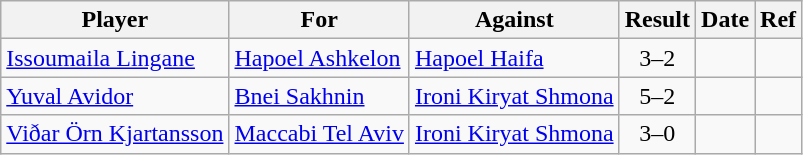<table class="wikitable">
<tr>
<th>Player</th>
<th>For</th>
<th>Against</th>
<th style="text-align:center">Result</th>
<th>Date</th>
<th>Ref</th>
</tr>
<tr>
<td> <a href='#'>Issoumaila Lingane</a></td>
<td><a href='#'>Hapoel Ashkelon</a></td>
<td><a href='#'>Hapoel Haifa</a></td>
<td style="text-align:center;">3–2</td>
<td></td>
<td></td>
</tr>
<tr>
<td> <a href='#'>Yuval Avidor</a></td>
<td><a href='#'>Bnei Sakhnin</a></td>
<td><a href='#'>Ironi Kiryat Shmona</a></td>
<td style="text-align:center;">5–2</td>
<td></td>
<td></td>
</tr>
<tr>
<td> <a href='#'>Viðar Örn Kjartansson</a></td>
<td><a href='#'>Maccabi Tel Aviv</a></td>
<td><a href='#'>Ironi Kiryat Shmona</a></td>
<td style="text-align:center;">3–0</td>
<td></td>
<td></td>
</tr>
</table>
